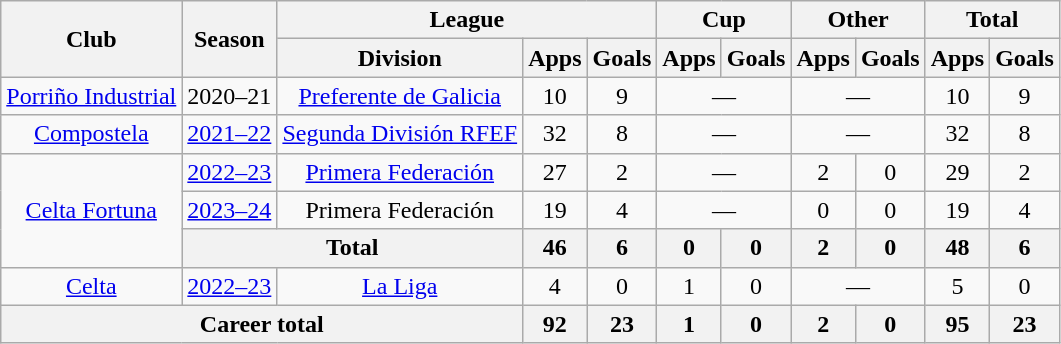<table class=wikitable style=text-align:center>
<tr>
<th rowspan=2>Club</th>
<th rowspan=2>Season</th>
<th colspan=3>League</th>
<th colspan="2">Cup</th>
<th colspan="2">Other</th>
<th colspan=2>Total</th>
</tr>
<tr>
<th>Division</th>
<th>Apps</th>
<th>Goals</th>
<th>Apps</th>
<th>Goals</th>
<th>Apps</th>
<th>Goals</th>
<th>Apps</th>
<th>Goals</th>
</tr>
<tr>
<td><a href='#'>Porriño Industrial</a></td>
<td>2020–21</td>
<td><a href='#'>Preferente de Galicia</a></td>
<td>10</td>
<td>9</td>
<td colspan="2">—</td>
<td colspan="2">—</td>
<td>10</td>
<td>9</td>
</tr>
<tr>
<td><a href='#'>Compostela</a></td>
<td><a href='#'>2021–22</a></td>
<td><a href='#'>Segunda División RFEF</a></td>
<td>32</td>
<td>8</td>
<td colspan="2">—</td>
<td colspan="2">—</td>
<td>32</td>
<td>8</td>
</tr>
<tr>
<td rowspan="3"><a href='#'>Celta Fortuna</a></td>
<td><a href='#'>2022–23</a></td>
<td><a href='#'>Primera Federación</a></td>
<td>27</td>
<td>2</td>
<td colspan="2">—</td>
<td>2</td>
<td>0</td>
<td>29</td>
<td>2</td>
</tr>
<tr>
<td><a href='#'>2023–24</a></td>
<td>Primera Federación</td>
<td>19</td>
<td>4</td>
<td colspan="2">—</td>
<td>0</td>
<td>0</td>
<td>19</td>
<td>4</td>
</tr>
<tr>
<th colspan="2">Total</th>
<th>46</th>
<th>6</th>
<th>0</th>
<th>0</th>
<th>2</th>
<th>0</th>
<th>48</th>
<th>6</th>
</tr>
<tr>
<td><a href='#'>Celta</a></td>
<td><a href='#'>2022–23</a></td>
<td><a href='#'>La Liga</a></td>
<td>4</td>
<td>0</td>
<td>1</td>
<td>0</td>
<td colspan="2">—</td>
<td>5</td>
<td>0</td>
</tr>
<tr>
<th colspan="3">Career total</th>
<th>92</th>
<th>23</th>
<th>1</th>
<th>0</th>
<th>2</th>
<th>0</th>
<th>95</th>
<th>23</th>
</tr>
</table>
